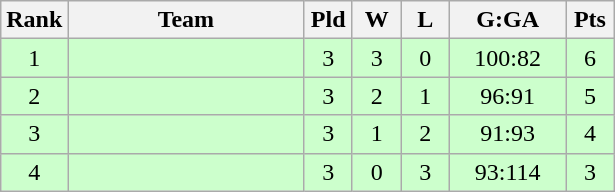<table class="wikitable" style="text-align:center;">
<tr>
<th width=25>Rank</th>
<th width=150>Team</th>
<th width=25>Pld</th>
<th width=25>W</th>
<th width=25>L</th>
<th width=70>G:GA</th>
<th width=25>Pts</th>
</tr>
<tr bgcolor="#ccffcc">
<td>1</td>
<td align="left"></td>
<td>3</td>
<td>3</td>
<td>0</td>
<td>100:82</td>
<td>6</td>
</tr>
<tr bgcolor="#ccffcc">
<td>2</td>
<td align="left"></td>
<td>3</td>
<td>2</td>
<td>1</td>
<td>96:91</td>
<td>5</td>
</tr>
<tr bgcolor="#ccffcc">
<td>3</td>
<td align="left"></td>
<td>3</td>
<td>1</td>
<td>2</td>
<td>91:93</td>
<td>4</td>
</tr>
<tr bgcolor="#ccffcc">
<td>4</td>
<td align="left"></td>
<td>3</td>
<td>0</td>
<td>3</td>
<td>93:114</td>
<td>3</td>
</tr>
</table>
